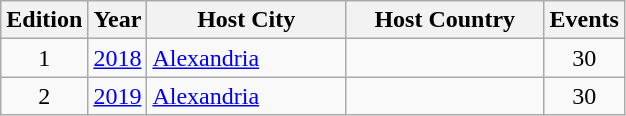<table class="wikitable" style="font-size:100%">
<tr>
<th width=30>Edition</th>
<th width=30>Year</th>
<th width=125>Host City</th>
<th width=125>Host Country</th>
<th width=30>Events</th>
</tr>
<tr>
<td align=center>1</td>
<td align=center><a href='#'>2018</a></td>
<td><a href='#'>Alexandria</a></td>
<td></td>
<td align=center>30</td>
</tr>
<tr>
<td align=center>2</td>
<td align=center><a href='#'>2019</a></td>
<td><a href='#'>Alexandria</a></td>
<td></td>
<td align=center>30</td>
</tr>
</table>
